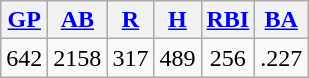<table class="wikitable">
<tr>
<th><a href='#'>GP</a></th>
<th><a href='#'>AB</a></th>
<th><a href='#'>R</a></th>
<th><a href='#'>H</a></th>
<th><a href='#'>RBI</a></th>
<th><a href='#'>BA</a></th>
</tr>
<tr align=center>
<td>642</td>
<td>2158</td>
<td>317</td>
<td>489</td>
<td>256</td>
<td>.227</td>
</tr>
</table>
